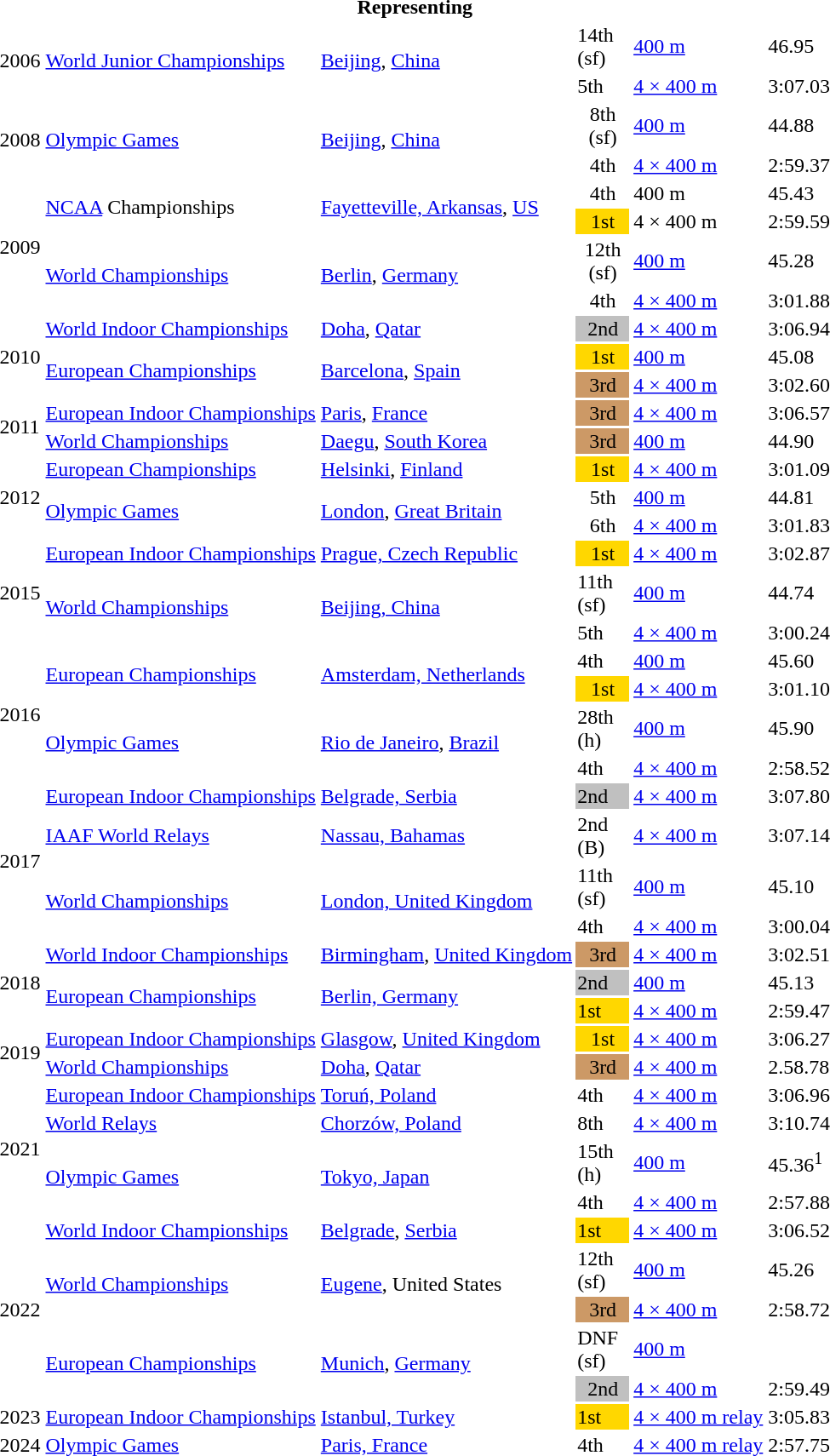<table>
<tr>
<th colspan="6">Representing </th>
</tr>
<tr>
<td rowspan=2>2006</td>
<td rowspan=2><a href='#'>World Junior Championships</a></td>
<td rowspan=2><a href='#'>Beijing</a>, <a href='#'>China</a></td>
<td>14th (sf)</td>
<td><a href='#'>400 m</a></td>
<td>46.95</td>
</tr>
<tr>
<td>5th</td>
<td><a href='#'>4 × 400 m</a></td>
<td>3:07.03</td>
</tr>
<tr>
<td rowspan="2">2008</td>
<td rowspan="2"><a href='#'>Olympic Games</a></td>
<td rowspan="2"><a href='#'>Beijing</a>, <a href='#'>China</a></td>
<td align="center">8th (sf)</td>
<td><a href='#'>400 m</a></td>
<td>44.88 <strong></strong></td>
</tr>
<tr>
<td align="center">4th</td>
<td><a href='#'>4 × 400 m</a></td>
<td>2:59.37</td>
</tr>
<tr>
<td rowspan="4">2009</td>
<td rowspan="2"><a href='#'>NCAA</a> Championships</td>
<td rowspan="2"><a href='#'>Fayetteville, Arkansas</a>, <a href='#'>US</a></td>
<td align="center">4th</td>
<td>400 m</td>
<td>45.43</td>
</tr>
<tr>
<td align="center" bgcolor=gold>1st</td>
<td>4 × 400 m</td>
<td>2:59.59</td>
</tr>
<tr>
<td rowspan="2"><a href='#'>World Championships</a></td>
<td rowspan="2"><a href='#'>Berlin</a>, <a href='#'>Germany</a></td>
<td align="center">12th (sf)</td>
<td><a href='#'>400 m</a></td>
<td>45.28</td>
</tr>
<tr>
<td align="center">4th</td>
<td><a href='#'>4 × 400 m</a></td>
<td>3:01.88</td>
</tr>
<tr>
<td rowspan="3">2010</td>
<td><a href='#'>World Indoor Championships</a></td>
<td><a href='#'>Doha</a>, <a href='#'>Qatar</a></td>
<td align="center" width=40 bgcolor=silver>2nd</td>
<td><a href='#'>4 × 400 m</a></td>
<td>3:06.94</td>
</tr>
<tr>
<td rowspan="2"><a href='#'>European Championships</a></td>
<td rowspan="2"><a href='#'>Barcelona</a>, <a href='#'>Spain</a></td>
<td align="center" width=40 bgcolor=gold>1st</td>
<td><a href='#'>400 m</a></td>
<td>45.08</td>
</tr>
<tr>
<td align="center" width=40 bgcolor=cc9966>3rd</td>
<td><a href='#'>4 × 400 m</a></td>
<td>3:02.60</td>
</tr>
<tr>
<td rowspan="2">2011</td>
<td><a href='#'>European Indoor Championships</a></td>
<td><a href='#'>Paris</a>, <a href='#'>France</a></td>
<td align="center" width=40 bgcolor=cc9966>3rd</td>
<td><a href='#'>4 × 400 m</a></td>
<td>3:06.57 <strong></strong></td>
</tr>
<tr>
<td><a href='#'>World Championships</a></td>
<td><a href='#'>Daegu</a>, <a href='#'>South Korea</a></td>
<td align="center" width=40 bgcolor=cc9966>3rd</td>
<td><a href='#'>400 m</a></td>
<td>44.90</td>
</tr>
<tr>
<td rowspan="3">2012</td>
<td><a href='#'>European Championships</a></td>
<td><a href='#'>Helsinki</a>, <a href='#'>Finland</a></td>
<td align="center" width=40 bgcolor=gold>1st</td>
<td><a href='#'>4 × 400 m</a></td>
<td>3:01.09</td>
</tr>
<tr>
<td rowspan="2"><a href='#'>Olympic Games</a></td>
<td rowspan="2"><a href='#'>London</a>, <a href='#'>Great Britain</a></td>
<td align="center">5th</td>
<td><a href='#'>400 m</a></td>
<td>44.81</td>
</tr>
<tr>
<td align="center">6th</td>
<td><a href='#'>4 × 400 m</a></td>
<td>3:01.83</td>
</tr>
<tr>
<td rowspan="3">2015</td>
<td><a href='#'>European Indoor Championships</a></td>
<td><a href='#'>Prague, Czech Republic</a></td>
<td align="center" width=40 bgcolor=gold>1st</td>
<td><a href='#'>4 × 400 m</a></td>
<td>3:02.87 <strong></strong></td>
</tr>
<tr>
<td rowspan="2"><a href='#'>World Championships</a></td>
<td rowspan="2"><a href='#'>Beijing, China</a></td>
<td>11th (sf)</td>
<td><a href='#'>400 m</a></td>
<td>44.74</td>
</tr>
<tr>
<td>5th</td>
<td><a href='#'>4 × 400 m</a></td>
<td>3:00.24</td>
</tr>
<tr>
<td rowspan="4">2016</td>
<td rowspan="2"><a href='#'>European Championships</a></td>
<td rowspan="2"><a href='#'>Amsterdam, Netherlands</a></td>
<td>4th</td>
<td><a href='#'>400 m</a></td>
<td>45.60</td>
</tr>
<tr>
<td align="center" width=40 bgcolor=gold>1st</td>
<td><a href='#'>4 × 400 m</a></td>
<td>3:01.10</td>
</tr>
<tr>
<td rowspan=2><a href='#'>Olympic Games</a></td>
<td rowspan=2><a href='#'>Rio de Janeiro</a>, <a href='#'>Brazil</a></td>
<td>28th (h)</td>
<td><a href='#'>400 m</a></td>
<td>45.90</td>
</tr>
<tr>
<td>4th</td>
<td><a href='#'>4 × 400 m</a></td>
<td>2:58.52 <strong></strong></td>
</tr>
<tr>
<td rowspan=4>2017</td>
<td><a href='#'>European Indoor Championships</a></td>
<td><a href='#'>Belgrade, Serbia</a></td>
<td bgcolor=silver>2nd</td>
<td><a href='#'>4 × 400 m</a></td>
<td>3:07.80</td>
</tr>
<tr>
<td><a href='#'>IAAF World Relays</a></td>
<td><a href='#'>Nassau, Bahamas</a></td>
<td>2nd (B)</td>
<td><a href='#'>4 × 400 m</a></td>
<td>3:07.14</td>
</tr>
<tr>
<td rowspan=2><a href='#'>World Championships</a></td>
<td rowspan=2><a href='#'>London, United Kingdom</a></td>
<td>11th (sf)</td>
<td><a href='#'>400 m</a></td>
<td>45.10</td>
</tr>
<tr>
<td>4th</td>
<td><a href='#'>4 × 400 m</a></td>
<td>3:00.04</td>
</tr>
<tr>
<td rowspan="3">2018</td>
<td><a href='#'>World Indoor Championships</a></td>
<td><a href='#'>Birmingham</a>, <a href='#'>United Kingdom</a></td>
<td align="center" width=40 bgcolor=cc9966>3rd</td>
<td><a href='#'>4 × 400 m</a></td>
<td>3:02.51 <strong></strong></td>
</tr>
<tr>
<td rowspan=2><a href='#'>European Championships</a></td>
<td rowspan=2><a href='#'>Berlin, Germany</a></td>
<td bgcolor=silver>2nd</td>
<td><a href='#'>400 m</a></td>
<td>45.13</td>
</tr>
<tr>
<td bgcolor=gold>1st</td>
<td><a href='#'>4 × 400 m</a></td>
<td>2:59.47</td>
</tr>
<tr>
<td rowspan="2">2019</td>
<td><a href='#'>European Indoor Championships</a></td>
<td><a href='#'>Glasgow</a>, <a href='#'>United Kingdom</a></td>
<td align="center" width=40 bgcolor=gold>1st</td>
<td><a href='#'>4 × 400 m</a></td>
<td>3:06.27</td>
</tr>
<tr>
<td><a href='#'>World Championships</a></td>
<td><a href='#'>Doha</a>, <a href='#'>Qatar</a></td>
<td align="center" width=40 bgcolor=cc9966>3rd</td>
<td><a href='#'>4 × 400 m</a></td>
<td>2.58.78</td>
</tr>
<tr>
<td rowspan=4>2021</td>
<td><a href='#'>European Indoor Championships</a></td>
<td><a href='#'>Toruń, Poland</a></td>
<td>4th</td>
<td><a href='#'>4 × 400 m</a></td>
<td>3:06.96</td>
</tr>
<tr>
<td><a href='#'>World Relays</a></td>
<td><a href='#'>Chorzów, Poland</a></td>
<td>8th</td>
<td><a href='#'>4 × 400 m</a></td>
<td>3:10.74</td>
</tr>
<tr>
<td rowspan=2><a href='#'>Olympic Games</a></td>
<td rowspan=2><a href='#'>Tokyo, Japan</a></td>
<td>15th (h)</td>
<td><a href='#'>400 m</a></td>
<td>45.36<sup>1</sup></td>
</tr>
<tr>
<td>4th</td>
<td><a href='#'>4 × 400 m</a></td>
<td>2:57.88</td>
</tr>
<tr>
<td rowspan=5>2022</td>
<td><a href='#'>World Indoor Championships</a></td>
<td><a href='#'>Belgrade</a>, <a href='#'>Serbia</a></td>
<td bgcolor=gold>1st</td>
<td><a href='#'>4 × 400 m</a></td>
<td>3:06.52</td>
</tr>
<tr>
<td rowspan=2><a href='#'>World Championships</a></td>
<td rowspan=2><a href='#'>Eugene</a>, United States</td>
<td>12th (sf)</td>
<td><a href='#'>400 m</a></td>
<td>45.26</td>
</tr>
<tr>
<td align="center" width=40 bgcolor=cc9966>3rd</td>
<td><a href='#'>4 × 400 m</a></td>
<td>2:58.72</td>
</tr>
<tr>
<td rowspan=2><a href='#'>European Championships</a></td>
<td rowspan=2><a href='#'>Munich</a>, <a href='#'>Germany</a></td>
<td>DNF (sf)</td>
<td><a href='#'>400 m</a></td>
<td></td>
</tr>
<tr>
<td align="center" width=40 bgcolor=silver>2nd</td>
<td><a href='#'>4 × 400 m</a></td>
<td>2:59.49</td>
</tr>
<tr>
<td>2023</td>
<td><a href='#'>European Indoor Championships</a></td>
<td><a href='#'>Istanbul, Turkey</a></td>
<td bgcolor=gold>1st</td>
<td><a href='#'>4 × 400 m relay</a></td>
<td>3:05.83</td>
</tr>
<tr>
<td>2024</td>
<td><a href='#'>Olympic Games</a></td>
<td><a href='#'>Paris, France</a></td>
<td>4th</td>
<td><a href='#'>4 × 400 m relay</a></td>
<td>2:57.75 <strong></strong></td>
</tr>
</table>
